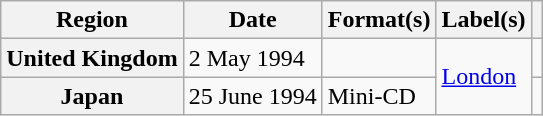<table class="wikitable plainrowheaders">
<tr>
<th scope="col">Region</th>
<th scope="col">Date</th>
<th scope="col">Format(s)</th>
<th scope="col">Label(s)</th>
<th scope="col"></th>
</tr>
<tr>
<th scope="row">United Kingdom</th>
<td>2 May 1994</td>
<td></td>
<td rowspan="2"><a href='#'>London</a></td>
<td></td>
</tr>
<tr>
<th scope="row">Japan</th>
<td>25 June 1994</td>
<td>Mini-CD</td>
<td></td>
</tr>
</table>
